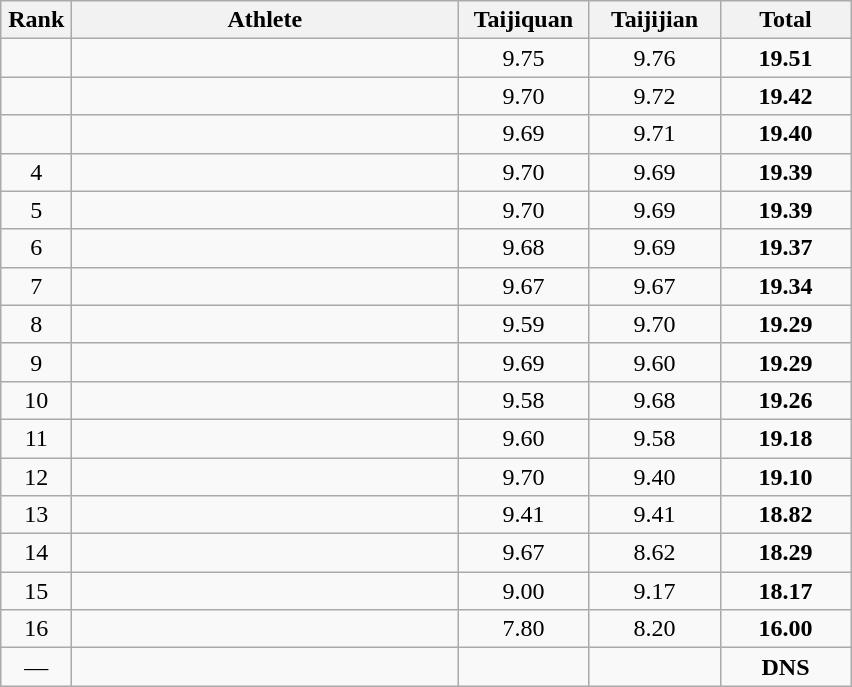<table class=wikitable style="text-align:center">
<tr>
<th width=40>Rank</th>
<th width=250>Athlete</th>
<th width=80>Taijiquan</th>
<th width=80>Taijijian</th>
<th width=80>Total</th>
</tr>
<tr>
<td></td>
<td align=left></td>
<td>9.75</td>
<td>9.76</td>
<td><strong>19.51</strong></td>
</tr>
<tr>
<td></td>
<td align=left></td>
<td>9.70</td>
<td>9.72</td>
<td><strong>19.42</strong></td>
</tr>
<tr>
<td></td>
<td align=left></td>
<td>9.69</td>
<td>9.71</td>
<td><strong>19.40</strong></td>
</tr>
<tr>
<td>4</td>
<td align=left></td>
<td>9.70</td>
<td>9.69</td>
<td><strong>19.39</strong></td>
</tr>
<tr>
<td>5</td>
<td align=left></td>
<td>9.70</td>
<td>9.69</td>
<td><strong>19.39</strong></td>
</tr>
<tr>
<td>6</td>
<td align=left></td>
<td>9.68</td>
<td>9.69</td>
<td><strong>19.37</strong></td>
</tr>
<tr>
<td>7</td>
<td align=left></td>
<td>9.67</td>
<td>9.67</td>
<td><strong>19.34</strong></td>
</tr>
<tr>
<td>8</td>
<td align=left></td>
<td>9.59</td>
<td>9.70</td>
<td><strong>19.29</strong></td>
</tr>
<tr>
<td>9</td>
<td align=left></td>
<td>9.69</td>
<td>9.60</td>
<td><strong>19.29</strong></td>
</tr>
<tr>
<td>10</td>
<td align=left></td>
<td>9.58</td>
<td>9.68</td>
<td><strong>19.26</strong></td>
</tr>
<tr>
<td>11</td>
<td align=left></td>
<td>9.60</td>
<td>9.58</td>
<td><strong>19.18</strong></td>
</tr>
<tr>
<td>12</td>
<td align=left></td>
<td>9.70</td>
<td>9.40</td>
<td><strong>19.10</strong></td>
</tr>
<tr>
<td>13</td>
<td align=left></td>
<td>9.41</td>
<td>9.41</td>
<td><strong>18.82</strong></td>
</tr>
<tr>
<td>14</td>
<td align=left></td>
<td>9.67</td>
<td>8.62</td>
<td><strong>18.29</strong></td>
</tr>
<tr>
<td>15</td>
<td align=left></td>
<td>9.00</td>
<td>9.17</td>
<td><strong>18.17</strong></td>
</tr>
<tr>
<td>16</td>
<td align=left></td>
<td>7.80</td>
<td>8.20</td>
<td><strong>16.00</strong></td>
</tr>
<tr>
<td>—</td>
<td align=left></td>
<td></td>
<td></td>
<td><strong>DNS</strong></td>
</tr>
</table>
